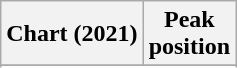<table class="wikitable sortable plainrowheaders" style="text-align: center;">
<tr>
<th scope="col">Chart (2021)</th>
<th scope="col">Peak<br>position</th>
</tr>
<tr>
</tr>
<tr>
</tr>
</table>
